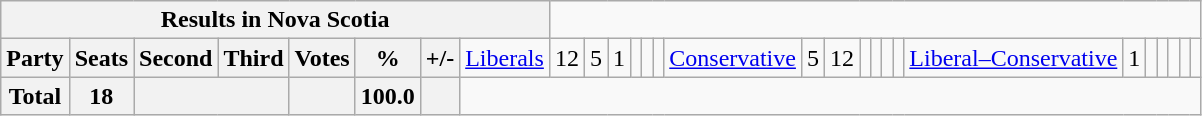<table class="wikitable">
<tr>
<th colspan=9>Results in Nova Scotia</th>
</tr>
<tr>
<th colspan=2>Party</th>
<th>Seats</th>
<th>Second</th>
<th>Third</th>
<th>Votes</th>
<th>%</th>
<th>+/-<br></th>
<td><a href='#'>Liberals</a></td>
<td align="right">12</td>
<td align="right">5</td>
<td align="right">1</td>
<td align="right"></td>
<td align="right"></td>
<td align="right"><br></td>
<td><a href='#'>Conservative</a></td>
<td align="right">5</td>
<td align="right">12</td>
<td align="right"></td>
<td align="right"></td>
<td align="right"></td>
<td align="right"><br></td>
<td><a href='#'>Liberal–Conservative</a></td>
<td align="right">1</td>
<td align="right"></td>
<td align="right"></td>
<td align="right"></td>
<td align="right"></td>
<td align="right"></td>
</tr>
<tr>
<th colspan="2">Total</th>
<th>18</th>
<th colspan="2"></th>
<th></th>
<th>100.0</th>
<th></th>
</tr>
</table>
